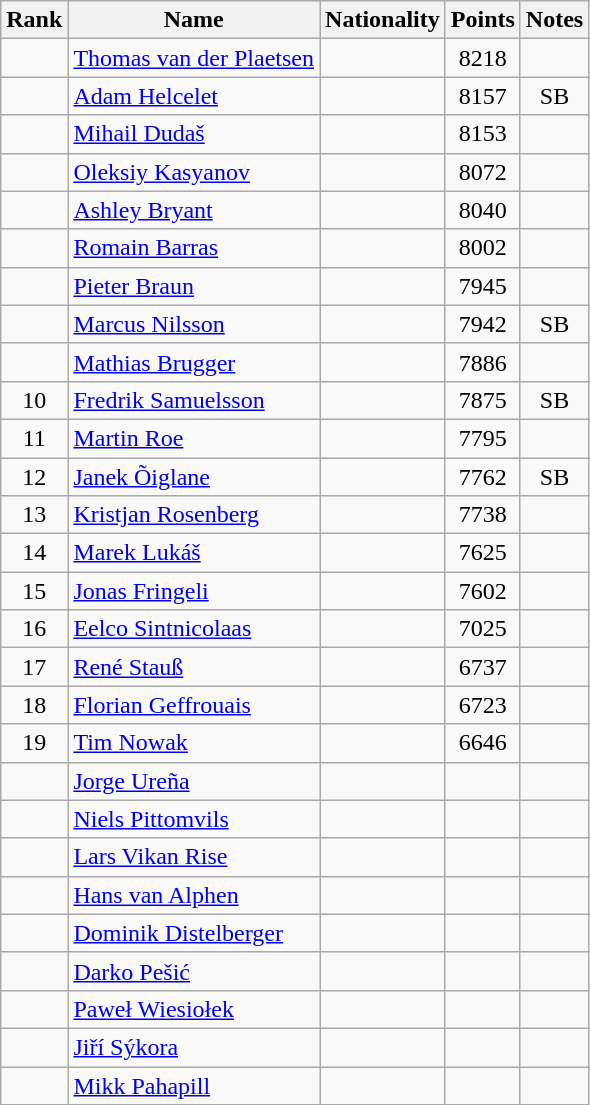<table class="wikitable sortable" style="text-align:center">
<tr>
<th>Rank</th>
<th>Name</th>
<th>Nationality</th>
<th>Points</th>
<th>Notes</th>
</tr>
<tr>
<td></td>
<td align=left><a href='#'>Thomas van der Plaetsen</a></td>
<td align=left></td>
<td>8218</td>
<td></td>
</tr>
<tr>
<td></td>
<td align=left><a href='#'>Adam Helcelet</a></td>
<td align=left></td>
<td>8157</td>
<td>SB</td>
</tr>
<tr>
<td></td>
<td align=left><a href='#'>Mihail Dudaš</a></td>
<td align=left></td>
<td>8153</td>
<td></td>
</tr>
<tr>
<td></td>
<td align=left><a href='#'>Oleksiy Kasyanov</a></td>
<td align=left></td>
<td>8072</td>
<td></td>
</tr>
<tr>
<td></td>
<td align=left><a href='#'>Ashley Bryant</a></td>
<td align=left></td>
<td>8040</td>
<td></td>
</tr>
<tr>
<td></td>
<td align=left><a href='#'>Romain Barras</a></td>
<td align=left></td>
<td>8002</td>
<td></td>
</tr>
<tr>
<td></td>
<td align=left><a href='#'>Pieter Braun</a></td>
<td align=left></td>
<td>7945</td>
<td></td>
</tr>
<tr>
<td></td>
<td align=left><a href='#'>Marcus Nilsson</a></td>
<td align=left></td>
<td>7942</td>
<td>SB</td>
</tr>
<tr>
<td></td>
<td align=left><a href='#'>Mathias Brugger</a></td>
<td align=left></td>
<td>7886</td>
<td></td>
</tr>
<tr>
<td>10</td>
<td align=left><a href='#'>Fredrik Samuelsson</a></td>
<td align=left></td>
<td>7875</td>
<td>SB</td>
</tr>
<tr>
<td>11</td>
<td align=left><a href='#'>Martin Roe</a></td>
<td align=left></td>
<td>7795</td>
<td></td>
</tr>
<tr>
<td>12</td>
<td align=left><a href='#'>Janek Õiglane</a></td>
<td align=left></td>
<td>7762</td>
<td>SB</td>
</tr>
<tr>
<td>13</td>
<td align=left><a href='#'>Kristjan Rosenberg</a></td>
<td align=left></td>
<td>7738</td>
<td></td>
</tr>
<tr>
<td>14</td>
<td align=left><a href='#'>Marek Lukáš</a></td>
<td align=left></td>
<td>7625</td>
<td></td>
</tr>
<tr>
<td>15</td>
<td align=left><a href='#'>Jonas Fringeli</a></td>
<td align=left></td>
<td>7602</td>
<td></td>
</tr>
<tr>
<td>16</td>
<td align=left><a href='#'>Eelco Sintnicolaas</a></td>
<td align=left></td>
<td>7025</td>
<td></td>
</tr>
<tr>
<td>17</td>
<td align=left><a href='#'>René Stauß</a></td>
<td align=left></td>
<td>6737</td>
<td></td>
</tr>
<tr>
<td>18</td>
<td align=left><a href='#'>Florian Geffrouais</a></td>
<td align=left></td>
<td>6723</td>
<td></td>
</tr>
<tr>
<td>19</td>
<td align=left><a href='#'>Tim Nowak</a></td>
<td align=left></td>
<td>6646</td>
<td></td>
</tr>
<tr>
<td></td>
<td align=left><a href='#'>Jorge Ureña</a></td>
<td align=left></td>
<td></td>
<td></td>
</tr>
<tr>
<td></td>
<td align=left><a href='#'>Niels Pittomvils</a></td>
<td align=left></td>
<td></td>
<td></td>
</tr>
<tr>
<td></td>
<td align=left><a href='#'>Lars Vikan Rise</a></td>
<td align=left></td>
<td></td>
<td></td>
</tr>
<tr>
<td></td>
<td align=left><a href='#'>Hans van Alphen</a></td>
<td align=left></td>
<td></td>
<td></td>
</tr>
<tr>
<td></td>
<td align=left><a href='#'>Dominik Distelberger</a></td>
<td align=left></td>
<td></td>
<td></td>
</tr>
<tr>
<td></td>
<td align=left><a href='#'>Darko Pešić</a></td>
<td align=left></td>
<td></td>
<td></td>
</tr>
<tr>
<td></td>
<td align=left><a href='#'>Paweł Wiesiołek</a></td>
<td align=left></td>
<td></td>
<td></td>
</tr>
<tr>
<td></td>
<td align=left><a href='#'>Jiří Sýkora</a></td>
<td align=left></td>
<td></td>
<td></td>
</tr>
<tr>
<td></td>
<td align=left><a href='#'>Mikk Pahapill</a></td>
<td align=left></td>
<td></td>
<td></td>
</tr>
</table>
